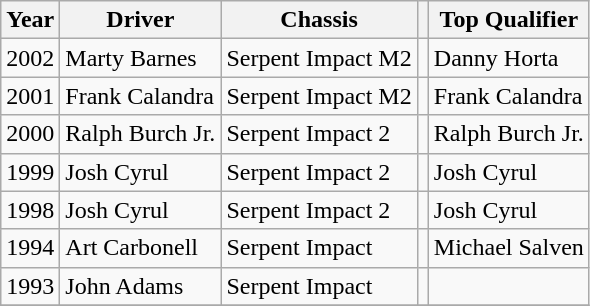<table class="wikitable">
<tr>
<th>Year</th>
<th>Driver</th>
<th>Chassis</th>
<th></th>
<th>Top Qualifier</th>
</tr>
<tr>
<td>2002</td>
<td> Marty Barnes</td>
<td>Serpent Impact M2</td>
<td></td>
<td> Danny Horta</td>
</tr>
<tr>
<td>2001</td>
<td> Frank Calandra</td>
<td>Serpent Impact M2</td>
<td></td>
<td> Frank Calandra</td>
</tr>
<tr>
<td>2000</td>
<td> Ralph Burch Jr.</td>
<td>Serpent Impact 2</td>
<td></td>
<td> Ralph Burch Jr.</td>
</tr>
<tr>
<td>1999</td>
<td> Josh Cyrul</td>
<td>Serpent Impact 2</td>
<td></td>
<td> Josh Cyrul</td>
</tr>
<tr>
<td>1998</td>
<td> Josh Cyrul</td>
<td>Serpent Impact 2</td>
<td></td>
<td> Josh Cyrul</td>
</tr>
<tr>
<td>1994</td>
<td> Art Carbonell</td>
<td>Serpent Impact</td>
<td></td>
<td> Michael Salven</td>
</tr>
<tr>
<td>1993</td>
<td> John Adams</td>
<td>Serpent Impact</td>
<td></td>
<td></td>
</tr>
<tr>
</tr>
</table>
